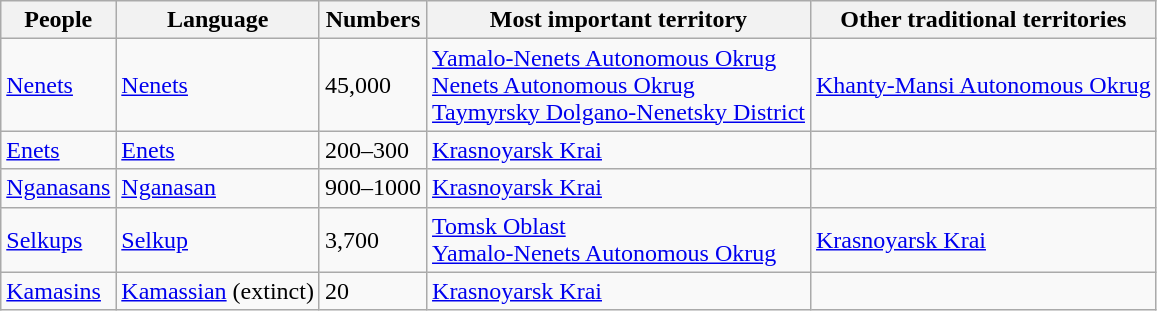<table class="wikitable sortable">
<tr valign=top>
<th colspan="1">People</th>
<th colspan="1">Language</th>
<th data-sort-type="number">Numbers</th>
<th colspan="1">Most important territory</th>
<th colspan="1">Other traditional territories</th>
</tr>
<tr>
<td><a href='#'>Nenets</a></td>
<td><a href='#'>Nenets</a></td>
<td>45,000</td>
<td><a href='#'>Yamalo-Nenets Autonomous Okrug</a><br><a href='#'>Nenets Autonomous Okrug</a><br><a href='#'>Taymyrsky Dolgano-Nenetsky District</a></td>
<td><a href='#'>Khanty-Mansi Autonomous Okrug</a></td>
</tr>
<tr>
<td><a href='#'>Enets</a></td>
<td><a href='#'>Enets</a></td>
<td>200–300</td>
<td><a href='#'>Krasnoyarsk Krai</a></td>
<td></td>
</tr>
<tr>
<td><a href='#'>Nganasans</a></td>
<td><a href='#'>Nganasan</a></td>
<td>900–1000</td>
<td><a href='#'>Krasnoyarsk Krai</a></td>
<td></td>
</tr>
<tr>
<td><a href='#'>Selkups</a></td>
<td><a href='#'>Selkup</a></td>
<td>3,700</td>
<td><a href='#'>Tomsk Oblast</a><br><a href='#'>Yamalo-Nenets Autonomous Okrug</a></td>
<td><a href='#'>Krasnoyarsk Krai</a></td>
</tr>
<tr>
<td><a href='#'>Kamasins</a></td>
<td><a href='#'>Kamassian</a> (extinct)</td>
<td>20</td>
<td><a href='#'>Krasnoyarsk Krai</a></td>
<td></td>
</tr>
</table>
